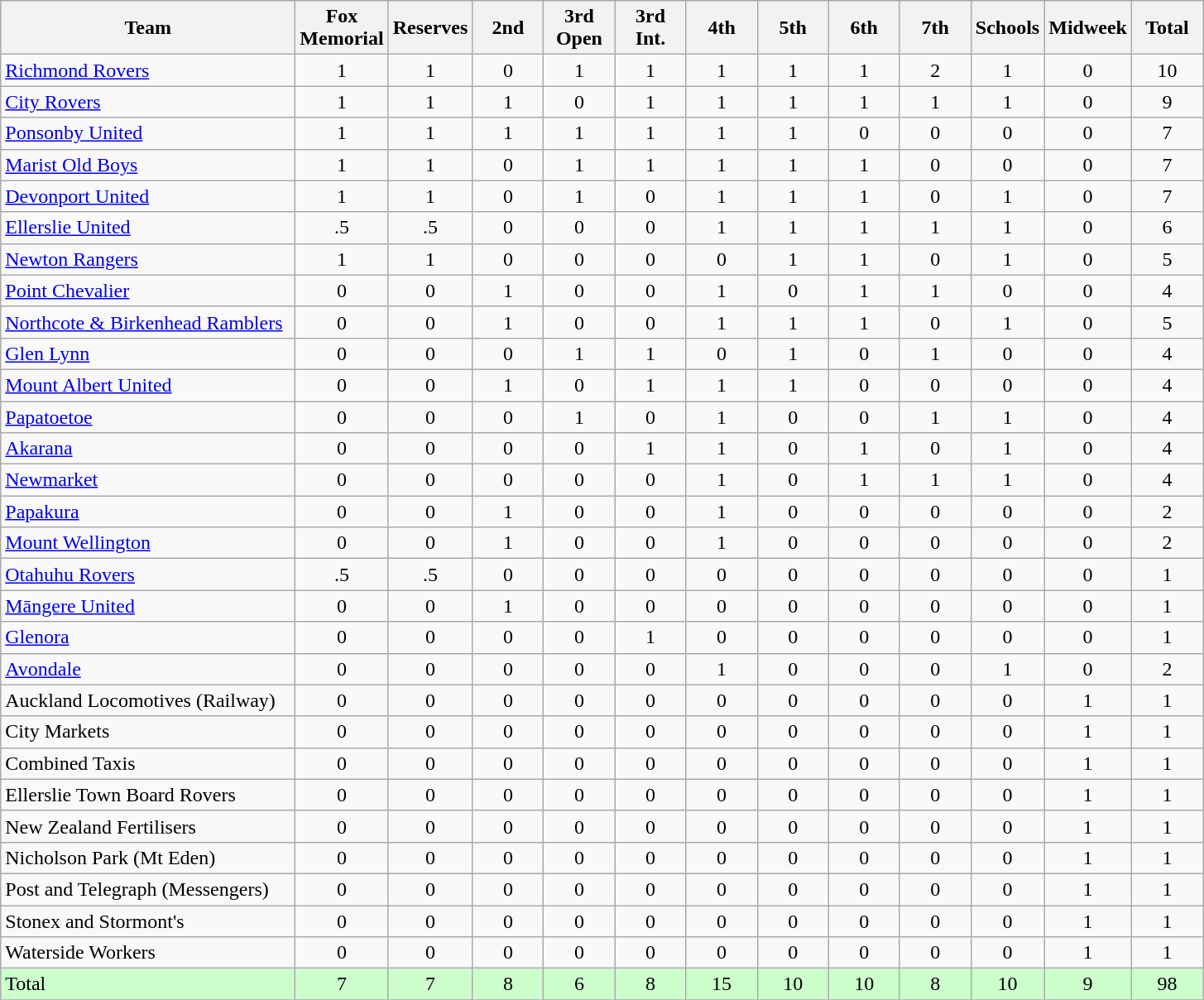<table class="wikitable" style="text-align:center;">
<tr>
<th width=230>Team</th>
<th width=50 abbr="1st Grade">Fox Memorial</th>
<th width=50 abbr="Reserves">Reserves</th>
<th width=50 abbr="2nd Grade">2nd</th>
<th width=50 abbr="3rd Grade">3rd Open</th>
<th width=50 abbr="3rd Grade">3rd Int.</th>
<th width=50 abbr="4th Grade">4th</th>
<th width=50 abbr="5th Grade">5th</th>
<th width=50 abbr="6th Grade">6th</th>
<th width=50 abbr="7th Grade">7th</th>
<th width=50 abbr="Schoolboys">Schools</th>
<th width=50 abbr="Midweek Competition">Midweek</th>
<th width=50 abbr="Total">Total</th>
</tr>
<tr>
<td style="text-align:left;"><a href='#'>Richmond Rovers</a></td>
<td>1</td>
<td>1</td>
<td>0</td>
<td>1</td>
<td>1</td>
<td>1</td>
<td>1</td>
<td>1</td>
<td>2</td>
<td>1</td>
<td>0</td>
<td>10</td>
</tr>
<tr>
<td style="text-align:left;"><a href='#'>City Rovers</a></td>
<td>1</td>
<td>1</td>
<td>1</td>
<td>0</td>
<td>1</td>
<td>1</td>
<td>1</td>
<td>1</td>
<td>1</td>
<td>1</td>
<td>0</td>
<td>9</td>
</tr>
<tr>
<td style="text-align:left;"><a href='#'>Ponsonby United</a></td>
<td>1</td>
<td>1</td>
<td>1</td>
<td>1</td>
<td>1</td>
<td>1</td>
<td>1</td>
<td>0</td>
<td>0</td>
<td>0</td>
<td>0</td>
<td>7</td>
</tr>
<tr>
<td style="text-align:left;"><a href='#'>Marist Old Boys</a></td>
<td>1</td>
<td>1</td>
<td>0</td>
<td>1</td>
<td>1</td>
<td>1</td>
<td>1</td>
<td>1</td>
<td>0</td>
<td>0</td>
<td>0</td>
<td>7</td>
</tr>
<tr>
<td style="text-align:left;"><a href='#'>Devonport United</a></td>
<td>1</td>
<td>1</td>
<td>0</td>
<td>1</td>
<td>0</td>
<td>1</td>
<td>1</td>
<td>1</td>
<td>0</td>
<td>1</td>
<td>0</td>
<td>7</td>
</tr>
<tr>
<td style="text-align:left;"><a href='#'>Ellerslie United</a></td>
<td>.5</td>
<td>.5</td>
<td>0</td>
<td>0</td>
<td>0</td>
<td>1</td>
<td>1</td>
<td>1</td>
<td>1</td>
<td>1</td>
<td>0</td>
<td>6</td>
</tr>
<tr>
<td style="text-align:left;"><a href='#'>Newton Rangers</a></td>
<td>1</td>
<td>1</td>
<td>0</td>
<td>0</td>
<td>0</td>
<td>0</td>
<td>1</td>
<td>1</td>
<td>0</td>
<td>1</td>
<td>0</td>
<td>5</td>
</tr>
<tr>
<td style="text-align:left;"><a href='#'>Point Chevalier</a></td>
<td>0</td>
<td>0</td>
<td>1</td>
<td>0</td>
<td>0</td>
<td>1</td>
<td>0</td>
<td>1</td>
<td>1</td>
<td>0</td>
<td>0</td>
<td>4</td>
</tr>
<tr>
<td style="text-align:left;"><a href='#'>Northcote & Birkenhead Ramblers</a></td>
<td>0</td>
<td>0</td>
<td>1</td>
<td>0</td>
<td>0</td>
<td>1</td>
<td>1</td>
<td>1</td>
<td>0</td>
<td>1</td>
<td>0</td>
<td>5</td>
</tr>
<tr>
<td style="text-align:left;"><a href='#'>Glen Lynn</a></td>
<td>0</td>
<td>0</td>
<td>0</td>
<td>1</td>
<td>1</td>
<td>0</td>
<td>1</td>
<td>0</td>
<td>1</td>
<td>0</td>
<td>0</td>
<td>4</td>
</tr>
<tr>
<td style="text-align:left;"><a href='#'>Mount Albert United</a></td>
<td>0</td>
<td>0</td>
<td>1</td>
<td>0</td>
<td>1</td>
<td>1</td>
<td>1</td>
<td>0</td>
<td>0</td>
<td>0</td>
<td>0</td>
<td>4</td>
</tr>
<tr>
<td style="text-align:left;"><a href='#'>Papatoetoe</a></td>
<td>0</td>
<td>0</td>
<td>0</td>
<td>1</td>
<td>0</td>
<td>1</td>
<td>0</td>
<td>0</td>
<td>1</td>
<td>1</td>
<td>0</td>
<td>4</td>
</tr>
<tr>
<td style="text-align:left;"><a href='#'>Akarana</a></td>
<td>0</td>
<td>0</td>
<td>0</td>
<td>0</td>
<td>1</td>
<td>1</td>
<td>0</td>
<td>1</td>
<td>0</td>
<td>1</td>
<td>0</td>
<td>4</td>
</tr>
<tr>
<td style="text-align:left;"><a href='#'>Newmarket</a></td>
<td>0</td>
<td>0</td>
<td>0</td>
<td>0</td>
<td>0</td>
<td>1</td>
<td>0</td>
<td>1</td>
<td>1</td>
<td>1</td>
<td>0</td>
<td>4</td>
</tr>
<tr>
<td style="text-align:left;"><a href='#'>Papakura</a></td>
<td>0</td>
<td>0</td>
<td>1</td>
<td>0</td>
<td>0</td>
<td>1</td>
<td>0</td>
<td>0</td>
<td>0</td>
<td>0</td>
<td>0</td>
<td>2</td>
</tr>
<tr>
<td style="text-align:left;"><a href='#'>Mount Wellington</a></td>
<td>0</td>
<td>0</td>
<td>1</td>
<td>0</td>
<td>0</td>
<td>1</td>
<td>0</td>
<td>0</td>
<td>0</td>
<td>0</td>
<td>0</td>
<td>2</td>
</tr>
<tr>
<td style="text-align:left;"><a href='#'>Otahuhu Rovers</a></td>
<td>.5</td>
<td>.5</td>
<td>0</td>
<td>0</td>
<td>0</td>
<td>0</td>
<td>0</td>
<td>0</td>
<td>0</td>
<td>0</td>
<td>0</td>
<td>1</td>
</tr>
<tr>
<td style="text-align:left;"><a href='#'>Māngere United</a></td>
<td>0</td>
<td>0</td>
<td>1</td>
<td>0</td>
<td>0</td>
<td>0</td>
<td>0</td>
<td>0</td>
<td>0</td>
<td>0</td>
<td>0</td>
<td>1</td>
</tr>
<tr>
<td style="text-align:left;"><a href='#'>Glenora</a></td>
<td>0</td>
<td>0</td>
<td>0</td>
<td>0</td>
<td>1</td>
<td>0</td>
<td>0</td>
<td>0</td>
<td>0</td>
<td>0</td>
<td>0</td>
<td>1</td>
</tr>
<tr>
<td style="text-align:left;"><a href='#'>Avondale</a></td>
<td>0</td>
<td>0</td>
<td>0</td>
<td>0</td>
<td>0</td>
<td>1</td>
<td>0</td>
<td>0</td>
<td>0</td>
<td>1</td>
<td>0</td>
<td>2</td>
</tr>
<tr>
<td style="text-align:left;">Auckland Locomotives (Railway)</td>
<td>0</td>
<td>0</td>
<td>0</td>
<td>0</td>
<td>0</td>
<td>0</td>
<td>0</td>
<td>0</td>
<td>0</td>
<td>0</td>
<td>1</td>
<td>1</td>
</tr>
<tr>
<td style="text-align:left;">City Markets</td>
<td>0</td>
<td>0</td>
<td>0</td>
<td>0</td>
<td>0</td>
<td>0</td>
<td>0</td>
<td>0</td>
<td>0</td>
<td>0</td>
<td>1</td>
<td>1</td>
</tr>
<tr>
<td style="text-align:left;">Combined Taxis</td>
<td>0</td>
<td>0</td>
<td>0</td>
<td>0</td>
<td>0</td>
<td>0</td>
<td>0</td>
<td>0</td>
<td>0</td>
<td>0</td>
<td>1</td>
<td>1</td>
</tr>
<tr>
<td style="text-align:left;">Ellerslie Town Board Rovers</td>
<td>0</td>
<td>0</td>
<td>0</td>
<td>0</td>
<td>0</td>
<td>0</td>
<td>0</td>
<td>0</td>
<td>0</td>
<td>0</td>
<td>1</td>
<td>1</td>
</tr>
<tr>
<td style="text-align:left;">New Zealand Fertilisers</td>
<td>0</td>
<td>0</td>
<td>0</td>
<td>0</td>
<td>0</td>
<td>0</td>
<td>0</td>
<td>0</td>
<td>0</td>
<td>0</td>
<td>1</td>
<td>1</td>
</tr>
<tr>
<td style="text-align:left;">Nicholson Park (Mt Eden)</td>
<td>0</td>
<td>0</td>
<td>0</td>
<td>0</td>
<td>0</td>
<td>0</td>
<td>0</td>
<td>0</td>
<td>0</td>
<td>0</td>
<td>1</td>
<td>1</td>
</tr>
<tr>
<td style="text-align:left;">Post and Telegraph (Messengers)</td>
<td>0</td>
<td>0</td>
<td>0</td>
<td>0</td>
<td>0</td>
<td>0</td>
<td>0</td>
<td>0</td>
<td>0</td>
<td>0</td>
<td>1</td>
<td>1</td>
</tr>
<tr>
<td style="text-align:left;">Stonex and Stormont's</td>
<td>0</td>
<td>0</td>
<td>0</td>
<td>0</td>
<td>0</td>
<td>0</td>
<td>0</td>
<td>0</td>
<td>0</td>
<td>0</td>
<td>1</td>
<td>1</td>
</tr>
<tr>
<td style="text-align:left;">Waterside Workers</td>
<td>0</td>
<td>0</td>
<td>0</td>
<td>0</td>
<td>0</td>
<td>0</td>
<td>0</td>
<td>0</td>
<td>0</td>
<td>0</td>
<td>1</td>
<td>1</td>
</tr>
<tr style="background: #ccffcc;">
<td style="text-align:left;">Total</td>
<td>7</td>
<td>7</td>
<td>8</td>
<td>6</td>
<td>8</td>
<td>15</td>
<td>10</td>
<td>10</td>
<td>8</td>
<td>10</td>
<td>9</td>
<td>98</td>
</tr>
<tr>
</tr>
</table>
